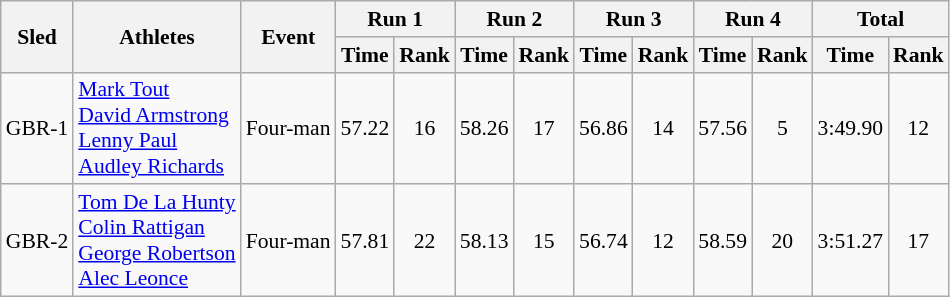<table class="wikitable"  border="1" style="font-size:90%">
<tr>
<th rowspan="2">Sled</th>
<th rowspan="2">Athletes</th>
<th rowspan="2">Event</th>
<th colspan="2">Run 1</th>
<th colspan="2">Run 2</th>
<th colspan="2">Run 3</th>
<th colspan="2">Run 4</th>
<th colspan="2">Total</th>
</tr>
<tr>
<th>Time</th>
<th>Rank</th>
<th>Time</th>
<th>Rank</th>
<th>Time</th>
<th>Rank</th>
<th>Time</th>
<th>Rank</th>
<th>Time</th>
<th>Rank</th>
</tr>
<tr>
<td align="center">GBR-1</td>
<td><a href='#'>Mark Tout</a><br><a href='#'>David Armstrong</a><br><a href='#'>Lenny Paul</a><br><a href='#'>Audley Richards</a></td>
<td>Four-man</td>
<td align="center">57.22</td>
<td align="center">16</td>
<td align="center">58.26</td>
<td align="center">17</td>
<td align="center">56.86</td>
<td align="center">14</td>
<td align="center">57.56</td>
<td align="center">5</td>
<td align="center">3:49.90</td>
<td align="center">12</td>
</tr>
<tr>
<td align="center">GBR-2</td>
<td><a href='#'>Tom De La Hunty</a><br><a href='#'>Colin Rattigan</a><br><a href='#'>George Robertson</a><br><a href='#'>Alec Leonce</a></td>
<td>Four-man</td>
<td align="center">57.81</td>
<td align="center">22</td>
<td align="center">58.13</td>
<td align="center">15</td>
<td align="center">56.74</td>
<td align="center">12</td>
<td align="center">58.59</td>
<td align="center">20</td>
<td align="center">3:51.27</td>
<td align="center">17</td>
</tr>
</table>
